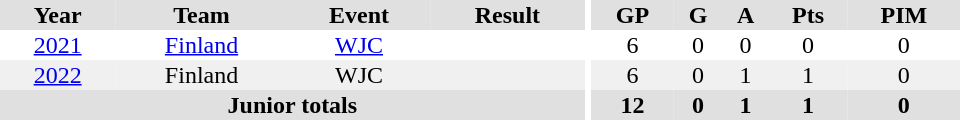<table border="0" cellpadding="1" cellspacing="0" ID="Table3" style="text-align:center; width:40em;">
<tr bgcolor="#e0e0e0">
<th>Year</th>
<th>Team</th>
<th>Event</th>
<th>Result</th>
<th rowspan="99" bgcolor="#ffffff"></th>
<th>GP</th>
<th>G</th>
<th>A</th>
<th>Pts</th>
<th>PIM</th>
</tr>
<tr>
<td><a href='#'>2021</a></td>
<td><a href='#'>Finland</a></td>
<td><a href='#'>WJC</a></td>
<td></td>
<td>6</td>
<td>0</td>
<td>0</td>
<td>0</td>
<td>0</td>
</tr>
<tr bgcolor="#f0f0f0">
<td><a href='#'>2022</a></td>
<td>Finland</td>
<td>WJC</td>
<td></td>
<td>6</td>
<td>0</td>
<td>1</td>
<td>1</td>
<td>0</td>
</tr>
<tr bgcolor="#e0e0e0">
<th colspan="4">Junior totals</th>
<th>12</th>
<th>0</th>
<th>1</th>
<th>1</th>
<th>0</th>
</tr>
</table>
